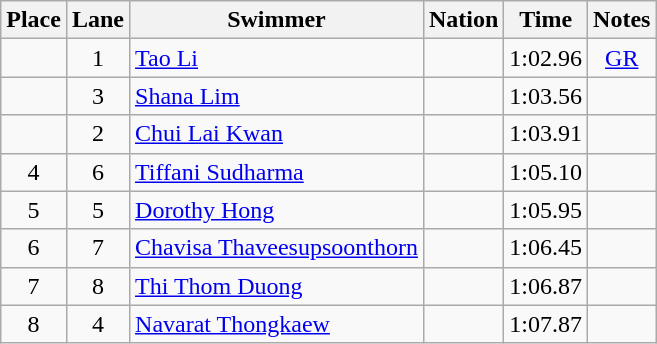<table class="wikitable sortable" style="text-align:center">
<tr>
<th>Place</th>
<th>Lane</th>
<th>Swimmer</th>
<th>Nation</th>
<th>Time</th>
<th>Notes</th>
</tr>
<tr>
<td></td>
<td>1</td>
<td align=left><a href='#'>Tao Li</a></td>
<td align=left></td>
<td>1:02.96</td>
<td><a href='#'>GR</a></td>
</tr>
<tr>
<td></td>
<td>3</td>
<td align=left><a href='#'>Shana Lim</a></td>
<td align=left></td>
<td>1:03.56</td>
<td></td>
</tr>
<tr>
<td></td>
<td>2</td>
<td align=left><a href='#'>Chui Lai Kwan</a></td>
<td align=left></td>
<td>1:03.91</td>
<td></td>
</tr>
<tr>
<td>4</td>
<td>6</td>
<td align=left><a href='#'>Tiffani Sudharma</a></td>
<td align=left></td>
<td>1:05.10</td>
<td></td>
</tr>
<tr>
<td>5</td>
<td>5</td>
<td align=left><a href='#'>Dorothy Hong</a></td>
<td align=left></td>
<td>1:05.95</td>
<td></td>
</tr>
<tr>
<td>6</td>
<td>7</td>
<td align=left><a href='#'>Chavisa Thaveesupsoonthorn</a></td>
<td align=left></td>
<td>1:06.45</td>
<td></td>
</tr>
<tr>
<td>7</td>
<td>8</td>
<td align=left><a href='#'>Thi Thom Duong</a></td>
<td align=left></td>
<td>1:06.87</td>
<td></td>
</tr>
<tr>
<td>8</td>
<td>4</td>
<td align=left><a href='#'>Navarat Thongkaew</a></td>
<td align=left></td>
<td>1:07.87</td>
<td></td>
</tr>
</table>
